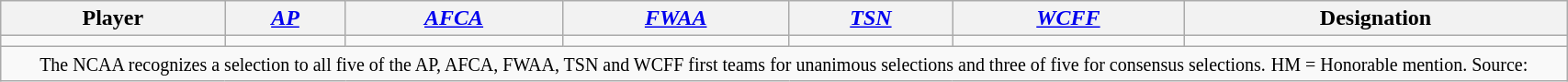<table class="wikitable" style="width: 90%;text-align: center;">
<tr>
<th style=>Player</th>
<th style=><a href='#'><span><em>AP</em></span></a></th>
<th style=><a href='#'><span><em>AFCA</em></span></a></th>
<th style=><a href='#'><span><em>FWAA</em></span></a></th>
<th style=><a href='#'><span><em>TSN</em></span></a></th>
<th style=><a href='#'><span><em>WCFF</em></span></a></th>
<th style=>Designation</th>
</tr>
<tr align="center">
<td></td>
<td></td>
<td></td>
<td></td>
<td></td>
<td></td>
<td></td>
</tr>
<tr align="center">
<td colspan=7><small>The NCAA recognizes a selection to all five of the AP, AFCA, FWAA, TSN and WCFF first teams for unanimous selections and three of five for consensus selections.</small> <small>HM = Honorable mention. Source: </small></td>
</tr>
</table>
